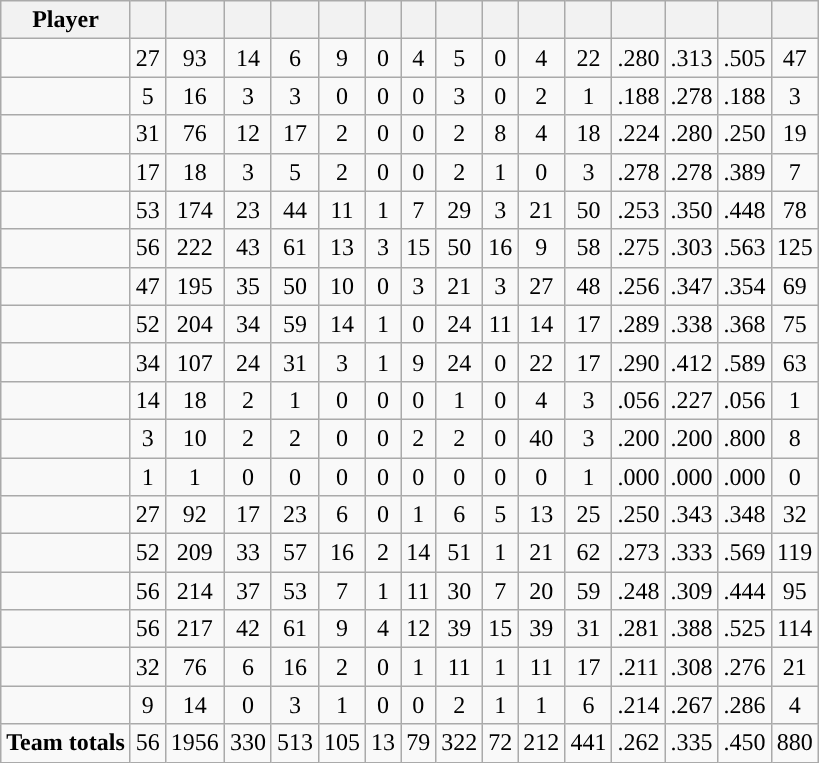<table class="wikitable sortable" style="text-align:center;">
<tr>
<th>Player</th>
<th></th>
<th></th>
<th></th>
<th></th>
<th></th>
<th></th>
<th></th>
<th></th>
<th></th>
<th></th>
<th></th>
<th></th>
<th></th>
<th></th>
<th></th>
</tr>
<tr>
<td align=left></td>
<td>27</td>
<td>93</td>
<td>14</td>
<td>6</td>
<td>9</td>
<td>0</td>
<td>4</td>
<td>5</td>
<td>0</td>
<td>4</td>
<td>22</td>
<td>.280</td>
<td>.313</td>
<td>.505</td>
<td>47</td>
</tr>
<tr>
<td align=left></td>
<td>5</td>
<td>16</td>
<td>3</td>
<td>3</td>
<td>0</td>
<td>0</td>
<td>0</td>
<td>3</td>
<td>0</td>
<td>2</td>
<td>1</td>
<td>.188</td>
<td>.278</td>
<td>.188</td>
<td>3</td>
</tr>
<tr>
<td align=left></td>
<td>31</td>
<td>76</td>
<td>12</td>
<td>17</td>
<td>2</td>
<td>0</td>
<td>0</td>
<td>2</td>
<td>8</td>
<td>4</td>
<td>18</td>
<td>.224</td>
<td>.280</td>
<td>.250</td>
<td>19</td>
</tr>
<tr>
<td align=left></td>
<td>17</td>
<td>18</td>
<td>3</td>
<td>5</td>
<td>2</td>
<td>0</td>
<td>0</td>
<td>2</td>
<td>1</td>
<td>0</td>
<td>3</td>
<td>.278</td>
<td>.278</td>
<td>.389</td>
<td>7</td>
</tr>
<tr>
<td align=left></td>
<td>53</td>
<td>174</td>
<td>23</td>
<td>44</td>
<td>11</td>
<td>1</td>
<td>7</td>
<td>29</td>
<td>3</td>
<td>21</td>
<td>50</td>
<td>.253</td>
<td>.350</td>
<td>.448</td>
<td>78</td>
</tr>
<tr>
<td align=left></td>
<td>56</td>
<td>222</td>
<td>43</td>
<td>61</td>
<td>13</td>
<td>3</td>
<td>15</td>
<td>50</td>
<td>16</td>
<td>9</td>
<td>58</td>
<td>.275</td>
<td>.303</td>
<td>.563</td>
<td>125</td>
</tr>
<tr>
<td align=left></td>
<td>47</td>
<td>195</td>
<td>35</td>
<td>50</td>
<td>10</td>
<td>0</td>
<td>3</td>
<td>21</td>
<td>3</td>
<td>27</td>
<td>48</td>
<td>.256</td>
<td>.347</td>
<td>.354</td>
<td>69</td>
</tr>
<tr>
<td align=left></td>
<td>52</td>
<td>204</td>
<td>34</td>
<td>59</td>
<td>14</td>
<td>1</td>
<td>0</td>
<td>24</td>
<td>11</td>
<td>14</td>
<td>17</td>
<td>.289</td>
<td>.338</td>
<td>.368</td>
<td>75</td>
</tr>
<tr>
<td align=left></td>
<td>34</td>
<td>107</td>
<td>24</td>
<td>31</td>
<td>3</td>
<td>1</td>
<td>9</td>
<td>24</td>
<td>0</td>
<td>22</td>
<td>17</td>
<td>.290</td>
<td>.412</td>
<td>.589</td>
<td>63</td>
</tr>
<tr>
<td align=left></td>
<td>14</td>
<td>18</td>
<td>2</td>
<td>1</td>
<td>0</td>
<td>0</td>
<td>0</td>
<td>1</td>
<td>0</td>
<td>4</td>
<td>3</td>
<td>.056</td>
<td>.227</td>
<td>.056</td>
<td>1</td>
</tr>
<tr>
<td align=left></td>
<td>3</td>
<td>10</td>
<td>2</td>
<td>2</td>
<td>0</td>
<td>0</td>
<td>2</td>
<td>2</td>
<td>0</td>
<td>40</td>
<td>3</td>
<td>.200</td>
<td>.200</td>
<td>.800</td>
<td>8</td>
</tr>
<tr>
<td align=left></td>
<td>1</td>
<td>1</td>
<td>0</td>
<td>0</td>
<td>0</td>
<td>0</td>
<td>0</td>
<td>0</td>
<td>0</td>
<td>0</td>
<td>1</td>
<td>.000</td>
<td>.000</td>
<td>.000</td>
<td>0</td>
</tr>
<tr>
<td align=left></td>
<td>27</td>
<td>92</td>
<td>17</td>
<td>23</td>
<td>6</td>
<td>0</td>
<td>1</td>
<td>6</td>
<td>5</td>
<td>13</td>
<td>25</td>
<td>.250</td>
<td>.343</td>
<td>.348</td>
<td>32</td>
</tr>
<tr>
<td align=left></td>
<td>52</td>
<td>209</td>
<td>33</td>
<td>57</td>
<td>16</td>
<td>2</td>
<td>14</td>
<td>51</td>
<td>1</td>
<td>21</td>
<td>62</td>
<td>.273</td>
<td>.333</td>
<td>.569</td>
<td>119</td>
</tr>
<tr>
<td align=left></td>
<td>56</td>
<td>214</td>
<td>37</td>
<td>53</td>
<td>7</td>
<td>1</td>
<td>11</td>
<td>30</td>
<td>7</td>
<td>20</td>
<td>59</td>
<td>.248</td>
<td>.309</td>
<td>.444</td>
<td>95</td>
</tr>
<tr>
<td align=left></td>
<td>56</td>
<td>217</td>
<td>42</td>
<td>61</td>
<td>9</td>
<td>4</td>
<td>12</td>
<td>39</td>
<td>15</td>
<td>39</td>
<td>31</td>
<td>.281</td>
<td>.388</td>
<td>.525</td>
<td>114</td>
</tr>
<tr>
<td align=left></td>
<td>32</td>
<td>76</td>
<td>6</td>
<td>16</td>
<td>2</td>
<td>0</td>
<td>1</td>
<td>11</td>
<td>1</td>
<td>11</td>
<td>17</td>
<td>.211</td>
<td>.308</td>
<td>.276</td>
<td>21</td>
</tr>
<tr>
<td align=left></td>
<td>9</td>
<td>14</td>
<td>0</td>
<td>3</td>
<td>1</td>
<td>0</td>
<td>0</td>
<td>2</td>
<td>1</td>
<td>1</td>
<td>6</td>
<td>.214</td>
<td>.267</td>
<td>.286</td>
<td>4</td>
</tr>
<tr class="sortbottom">
<td align="left"><strong>Team totals</strong></td>
<td>56</td>
<td>1956</td>
<td>330</td>
<td>513</td>
<td>105</td>
<td>13</td>
<td>79</td>
<td>322</td>
<td>72</td>
<td>212</td>
<td>441</td>
<td>.262</td>
<td>.335</td>
<td>.450</td>
<td>880</td>
</tr>
</table>
